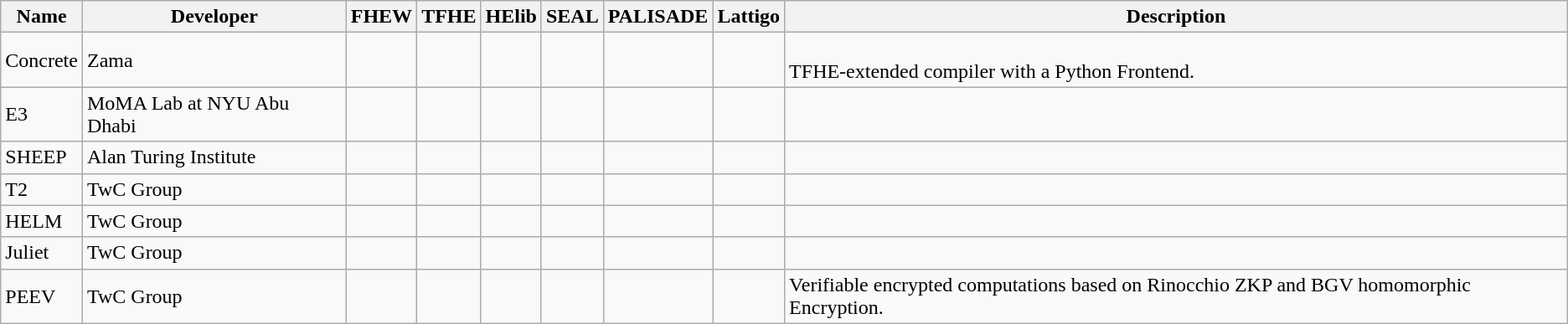<table class="wikitable">
<tr>
<th>Name</th>
<th>Developer</th>
<th>FHEW</th>
<th>TFHE</th>
<th>HElib</th>
<th>SEAL</th>
<th>PALISADE</th>
<th>Lattigo</th>
<th>Description</th>
</tr>
<tr>
<td>Concrete</td>
<td>Zama</td>
<td></td>
<td></td>
<td></td>
<td></td>
<td></td>
<td></td>
<td><br>TFHE-extended compiler with a Python Frontend.</td>
</tr>
<tr>
<td>E3</td>
<td>MoMA Lab at NYU Abu Dhabi</td>
<td></td>
<td></td>
<td></td>
<td></td>
<td></td>
<td></td>
<td></td>
</tr>
<tr>
<td>SHEEP</td>
<td>Alan Turing Institute</td>
<td></td>
<td></td>
<td></td>
<td></td>
<td></td>
<td></td>
<td></td>
</tr>
<tr>
<td>T2</td>
<td>TwC Group</td>
<td></td>
<td></td>
<td></td>
<td></td>
<td></td>
<td></td>
<td></td>
</tr>
<tr>
<td>HELM</td>
<td>TwC Group</td>
<td></td>
<td></td>
<td></td>
<td></td>
<td></td>
<td></td>
<td></td>
</tr>
<tr>
<td>Juliet</td>
<td>TwC Group</td>
<td></td>
<td></td>
<td></td>
<td></td>
<td></td>
<td></td>
<td></td>
</tr>
<tr>
<td>PEEV</td>
<td>TwC Group</td>
<td></td>
<td></td>
<td></td>
<td></td>
<td></td>
<td></td>
<td>Verifiable encrypted computations based on Rinocchio ZKP and BGV homomorphic Encryption.</td>
</tr>
</table>
